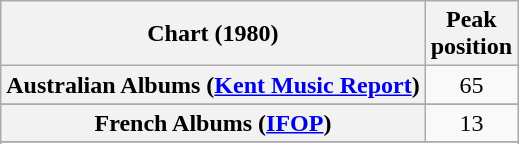<table class="wikitable plainrowheaders sortable">
<tr>
<th scope="col">Chart (1980)</th>
<th scope="col">Peak<br>position</th>
</tr>
<tr>
<th scope="row">Australian Albums (<a href='#'>Kent Music Report</a>)</th>
<td style="text-align:center;">65</td>
</tr>
<tr>
</tr>
<tr>
</tr>
<tr>
<th scope="row">French Albums (<a href='#'>IFOP</a>)</th>
<td style="text-align:center;">13</td>
</tr>
<tr>
</tr>
<tr>
</tr>
<tr>
</tr>
<tr>
</tr>
</table>
